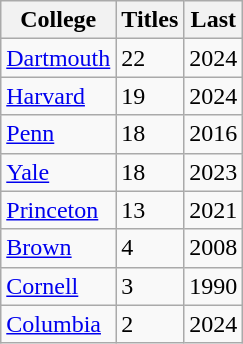<table class="wikitable">
<tr>
<th>College</th>
<th>Titles</th>
<th>Last</th>
</tr>
<tr>
<td><a href='#'>Dartmouth</a></td>
<td>22</td>
<td>2024</td>
</tr>
<tr>
<td><a href='#'>Harvard</a></td>
<td>19</td>
<td>2024</td>
</tr>
<tr>
<td><a href='#'>Penn</a></td>
<td>18</td>
<td>2016</td>
</tr>
<tr>
<td><a href='#'>Yale</a></td>
<td>18</td>
<td>2023</td>
</tr>
<tr>
<td><a href='#'>Princeton</a></td>
<td>13</td>
<td>2021</td>
</tr>
<tr>
<td><a href='#'>Brown</a></td>
<td>4</td>
<td>2008</td>
</tr>
<tr>
<td><a href='#'>Cornell</a></td>
<td>3</td>
<td>1990</td>
</tr>
<tr>
<td><a href='#'>Columbia</a></td>
<td>2</td>
<td>2024</td>
</tr>
</table>
